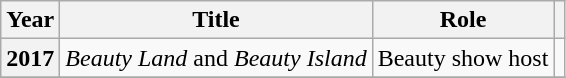<table class="wikitable  plainrowheaders">
<tr>
<th scope="col">Year</th>
<th scope="col">Title</th>
<th scope="col">Role</th>
<th scope="col" class="unsortable"></th>
</tr>
<tr>
<th scope="row">2017</th>
<td><em>Beauty Land</em> and <em>Beauty Island</em></td>
<td>Beauty show host</td>
<td></td>
</tr>
<tr>
</tr>
</table>
